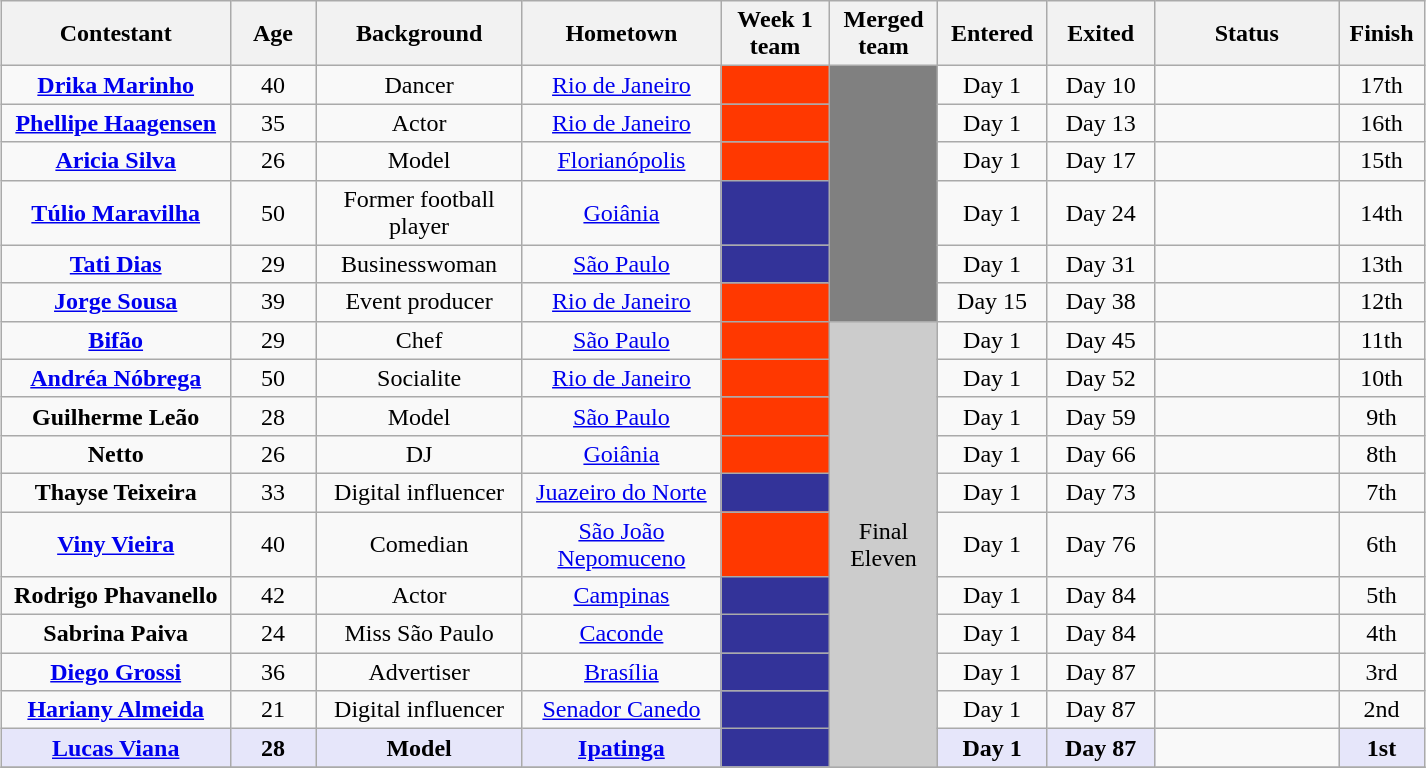<table class= "wikitable sortable" style="text-align: center; margin:auto; align: center">
<tr>
<th width=145>Contestant</th>
<th width=050>Age</th>
<th width=130>Background</th>
<th width=125>Hometown</th>
<th width=065>Week 1<br>team</th>
<th width=065>Merged<br>team</th>
<th width=065>Entered</th>
<th width=065>Exited</th>
<th width=115>Status</th>
<th width=050>Finish</th>
</tr>
<tr>
<td><strong><a href='#'>Drika Marinho</a></strong></td>
<td>40</td>
<td>Dancer</td>
<td><a href='#'>Rio de Janeiro</a></td>
<td bgcolor=FF3800></td>
<td bgcolor=gray rowspan=6></td>
<td>Day 1</td>
<td>Day 10</td>
<td><br></td>
<td>17th</td>
</tr>
<tr>
<td nowrap><strong><a href='#'>Phellipe Haagensen</a></strong></td>
<td>35</td>
<td>Actor</td>
<td><a href='#'>Rio de Janeiro</a></td>
<td bgcolor=FF3800></td>
<td>Day 1</td>
<td>Day 13</td>
<td> <br></td>
<td>16th</td>
</tr>
<tr>
<td><strong><a href='#'>Aricia Silva</a></strong></td>
<td>26</td>
<td>Model</td>
<td><a href='#'>Florianópolis</a></td>
<td bgcolor=FF3800></td>
<td>Day 1</td>
<td>Day 17</td>
<td><br></td>
<td>15th</td>
</tr>
<tr>
<td><strong><a href='#'>Túlio Maravilha</a></strong></td>
<td>50</td>
<td>Former football player</td>
<td><a href='#'>Goiânia</a></td>
<td bgcolor=333399></td>
<td>Day 1</td>
<td>Day 24</td>
<td><br></td>
<td>14th</td>
</tr>
<tr>
<td><strong><a href='#'>Tati Dias</a></strong></td>
<td>29</td>
<td>Businesswoman</td>
<td><a href='#'>São Paulo</a></td>
<td bgcolor=333399></td>
<td>Day 1</td>
<td>Day 31</td>
<td><br></td>
<td>13th</td>
</tr>
<tr>
<td><strong><a href='#'>Jorge Sousa</a></strong></td>
<td>39</td>
<td>Event producer</td>
<td><a href='#'>Rio de Janeiro</a></td>
<td bgcolor=FF3800></td>
<td>Day 15</td>
<td>Day 38</td>
<td><br></td>
<td>12th</td>
</tr>
<tr>
<td><strong><a href='#'>Bifão</a></strong></td>
<td>29</td>
<td>Chef</td>
<td><a href='#'>São Paulo</a></td>
<td bgcolor=FF3800></td>
<td rowspan="11" bgcolor="CCCCCC"><div>Final Eleven</div></td>
<td>Day 1</td>
<td>Day 45</td>
<td><br></td>
<td>11th</td>
</tr>
<tr>
<td><strong><a href='#'>Andréa Nóbrega</a></strong></td>
<td>50</td>
<td>Socialite</td>
<td><a href='#'>Rio de Janeiro</a></td>
<td bgcolor=FF3800></td>
<td>Day 1</td>
<td>Day 52</td>
<td><br></td>
<td>10th</td>
</tr>
<tr>
<td><strong>Guilherme Leão</strong></td>
<td>28</td>
<td>Model</td>
<td><a href='#'>São Paulo</a></td>
<td bgcolor=FF3800></td>
<td>Day 1</td>
<td>Day 59</td>
<td><br></td>
<td>9th</td>
</tr>
<tr>
<td><strong>Netto</strong></td>
<td>26</td>
<td>DJ</td>
<td><a href='#'>Goiânia</a></td>
<td bgcolor=FF3800></td>
<td>Day 1</td>
<td>Day 66</td>
<td><br></td>
<td>8th</td>
</tr>
<tr>
<td><strong>Thayse Teixeira</strong></td>
<td>33</td>
<td>Digital influencer</td>
<td><a href='#'>Juazeiro do Norte</a></td>
<td bgcolor=333399></td>
<td>Day 1</td>
<td>Day 73</td>
<td><br></td>
<td>7th</td>
</tr>
<tr>
<td><strong><a href='#'>Viny Vieira</a></strong></td>
<td>40</td>
<td>Comedian</td>
<td><a href='#'>São João Nepomuceno</a></td>
<td bgcolor=FF3800></td>
<td>Day 1</td>
<td>Day 76</td>
<td><br></td>
<td>6th</td>
</tr>
<tr>
<td><strong>Rodrigo Phavanello</strong></td>
<td>42</td>
<td>Actor</td>
<td><a href='#'>Campinas</a></td>
<td bgcolor=333399></td>
<td>Day 1</td>
<td>Day 84</td>
<td><br></td>
<td>5th</td>
</tr>
<tr>
<td><strong>Sabrina Paiva</strong></td>
<td>24</td>
<td>Miss São Paulo</td>
<td><a href='#'>Caconde</a></td>
<td bgcolor=333399></td>
<td>Day 1</td>
<td>Day 84</td>
<td><br></td>
<td>4th</td>
</tr>
<tr>
<td><strong><a href='#'>Diego Grossi</a></strong></td>
<td>36</td>
<td>Advertiser</td>
<td><a href='#'>Brasília</a></td>
<td bgcolor="333399"></td>
<td>Day 1</td>
<td>Day 87</td>
<td><br></td>
<td>3rd</td>
</tr>
<tr>
<td><strong><a href='#'>Hariany Almeida</a></strong></td>
<td>21</td>
<td>Digital influencer</td>
<td><a href='#'>Senador Canedo</a></td>
<td bgcolor="333399"></td>
<td>Day 1</td>
<td>Day 87</td>
<td><br></td>
<td>2nd</td>
</tr>
<tr>
<td bgcolor="E6E6FA"><strong><a href='#'>Lucas Viana</a></strong></td>
<td bgcolor="E6E6FA"><strong>28</strong></td>
<td bgcolor="E6E6FA"><strong>Model</strong></td>
<td bgcolor="E6E6FA"><strong><a href='#'>Ipatinga</a></strong></td>
<td bgcolor="333399"></td>
<td bgcolor="E6E6FA"><strong>Day 1</strong></td>
<td bgcolor="E6E6FA"><strong>Day 87</strong></td>
<td><br></td>
<td bgcolor="E6E6FA"><strong>1st</strong></td>
</tr>
<tr>
</tr>
</table>
